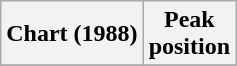<table class="wikitable plainrowheaders" style="text-align:center">
<tr>
<th scope="col">Chart (1988)</th>
<th scope="col">Peak<br>position</th>
</tr>
<tr>
</tr>
</table>
